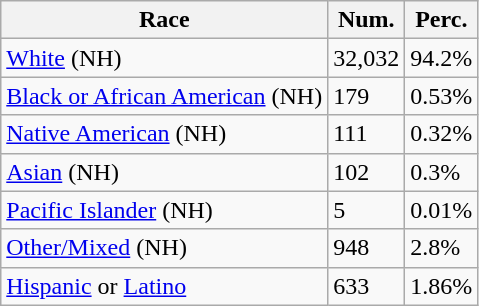<table class="wikitable">
<tr>
<th>Race</th>
<th>Num.</th>
<th>Perc.</th>
</tr>
<tr>
<td><a href='#'>White</a> (NH)</td>
<td>32,032</td>
<td>94.2%</td>
</tr>
<tr>
<td><a href='#'>Black or African American</a> (NH)</td>
<td>179</td>
<td>0.53%</td>
</tr>
<tr>
<td><a href='#'>Native American</a> (NH)</td>
<td>111</td>
<td>0.32%</td>
</tr>
<tr>
<td><a href='#'>Asian</a> (NH)</td>
<td>102</td>
<td>0.3%</td>
</tr>
<tr>
<td><a href='#'>Pacific Islander</a> (NH)</td>
<td>5</td>
<td>0.01%</td>
</tr>
<tr>
<td><a href='#'>Other/Mixed</a> (NH)</td>
<td>948</td>
<td>2.8%</td>
</tr>
<tr>
<td><a href='#'>Hispanic</a> or <a href='#'>Latino</a></td>
<td>633</td>
<td>1.86%</td>
</tr>
</table>
